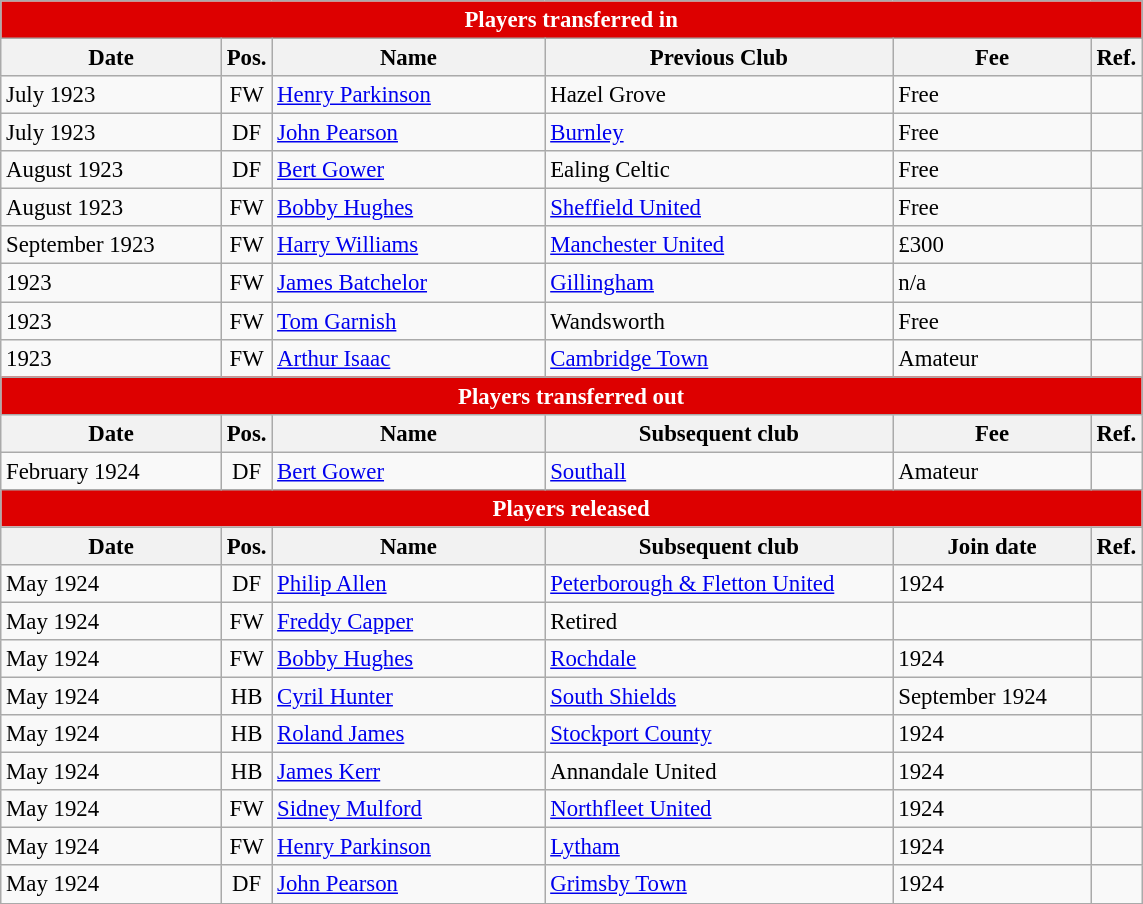<table style="font-size:95%;" class="wikitable">
<tr>
<th style="background:#d00; color:white; text-align:center;" colspan="6">Players transferred in</th>
</tr>
<tr>
<th style="width:140px;">Date</th>
<th style="width:25px;">Pos.</th>
<th style="width:175px;">Name</th>
<th style="width:225px;">Previous Club</th>
<th style="width:125px;">Fee</th>
<th style="width:25px;">Ref.</th>
</tr>
<tr>
<td>July 1923</td>
<td style="text-align:center;">FW</td>
<td> <a href='#'>Henry Parkinson</a></td>
<td> Hazel Grove</td>
<td>Free</td>
<td></td>
</tr>
<tr>
<td>July 1923</td>
<td style="text-align:center;">DF</td>
<td> <a href='#'>John Pearson</a></td>
<td> <a href='#'>Burnley</a></td>
<td>Free</td>
<td></td>
</tr>
<tr>
<td>August 1923</td>
<td style="text-align:center;">DF</td>
<td> <a href='#'>Bert Gower</a></td>
<td> Ealing Celtic</td>
<td>Free</td>
<td></td>
</tr>
<tr>
<td>August 1923</td>
<td style="text-align:center;">FW</td>
<td> <a href='#'>Bobby Hughes</a></td>
<td> <a href='#'>Sheffield United</a></td>
<td>Free</td>
<td></td>
</tr>
<tr>
<td>September 1923</td>
<td style="text-align:center;">FW</td>
<td> <a href='#'>Harry Williams</a></td>
<td> <a href='#'>Manchester United</a></td>
<td>£300</td>
<td></td>
</tr>
<tr>
<td>1923</td>
<td style="text-align:center;">FW</td>
<td> <a href='#'>James Batchelor</a></td>
<td> <a href='#'>Gillingham</a></td>
<td>n/a</td>
<td></td>
</tr>
<tr>
<td>1923</td>
<td style="text-align:center;">FW</td>
<td> <a href='#'>Tom Garnish</a></td>
<td> Wandsworth</td>
<td>Free</td>
<td></td>
</tr>
<tr>
<td>1923</td>
<td style="text-align:center;">FW</td>
<td> <a href='#'>Arthur Isaac</a></td>
<td> <a href='#'>Cambridge Town</a></td>
<td>Amateur</td>
<td></td>
</tr>
<tr>
<th style="background:#d00; color:white; text-align:center;" colspan="6">Players transferred out</th>
</tr>
<tr>
<th>Date</th>
<th>Pos.</th>
<th>Name</th>
<th>Subsequent club</th>
<th>Fee</th>
<th>Ref.</th>
</tr>
<tr>
<td>February 1924</td>
<td style="text-align:center;">DF</td>
<td> <a href='#'>Bert Gower</a></td>
<td> <a href='#'>Southall</a></td>
<td>Amateur</td>
<td></td>
</tr>
<tr>
<th style="background:#d00; color:white; text-align:center;" colspan="6">Players released</th>
</tr>
<tr>
<th>Date</th>
<th>Pos.</th>
<th>Name</th>
<th>Subsequent club</th>
<th>Join date</th>
<th>Ref.</th>
</tr>
<tr>
<td>May 1924</td>
<td style="text-align:center;">DF</td>
<td> <a href='#'>Philip Allen</a></td>
<td> <a href='#'>Peterborough & Fletton United</a></td>
<td>1924</td>
<td></td>
</tr>
<tr>
<td>May 1924</td>
<td style="text-align:center;">FW</td>
<td> <a href='#'>Freddy Capper</a></td>
<td>Retired</td>
<td></td>
<td></td>
</tr>
<tr>
<td>May 1924</td>
<td style="text-align:center;">FW</td>
<td> <a href='#'>Bobby Hughes</a></td>
<td> <a href='#'>Rochdale</a></td>
<td>1924</td>
<td></td>
</tr>
<tr>
<td>May 1924</td>
<td style="text-align:center;">HB</td>
<td> <a href='#'>Cyril Hunter</a></td>
<td> <a href='#'>South Shields</a></td>
<td>September 1924</td>
<td></td>
</tr>
<tr>
<td>May 1924</td>
<td style="text-align:center;">HB</td>
<td> <a href='#'>Roland James</a></td>
<td> <a href='#'>Stockport County</a></td>
<td>1924</td>
<td></td>
</tr>
<tr>
<td>May 1924</td>
<td style="text-align:center;">HB</td>
<td> <a href='#'>James Kerr</a></td>
<td> Annandale United</td>
<td>1924</td>
<td></td>
</tr>
<tr>
<td>May 1924</td>
<td style="text-align:center;">FW</td>
<td> <a href='#'>Sidney Mulford</a></td>
<td> <a href='#'>Northfleet United</a></td>
<td>1924</td>
<td></td>
</tr>
<tr>
<td>May 1924</td>
<td style="text-align:center;">FW</td>
<td> <a href='#'>Henry Parkinson</a></td>
<td> <a href='#'>Lytham</a></td>
<td>1924</td>
<td></td>
</tr>
<tr>
<td>May 1924</td>
<td style="text-align:center;">DF</td>
<td> <a href='#'>John Pearson</a></td>
<td> <a href='#'>Grimsby Town</a></td>
<td>1924</td>
<td></td>
</tr>
</table>
